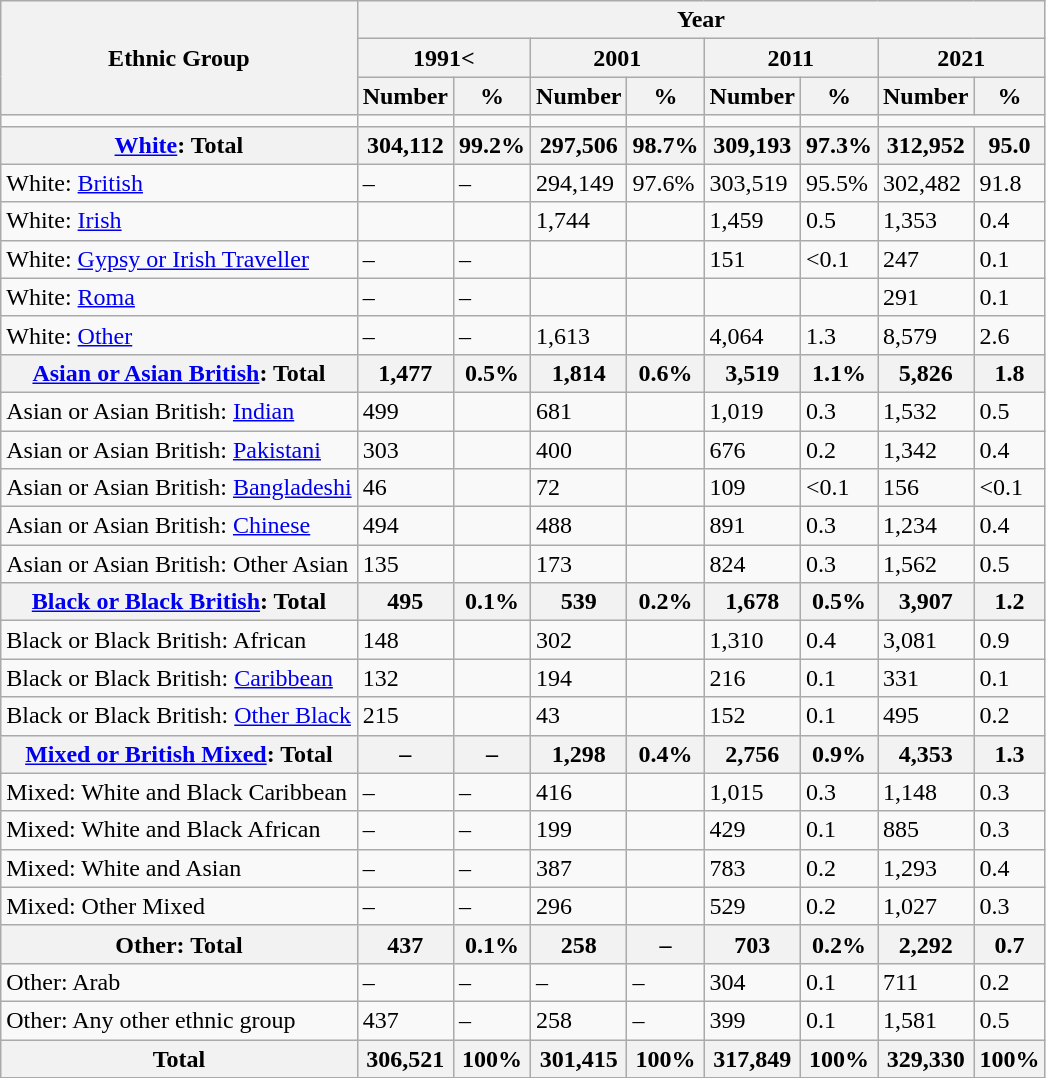<table class="wikitable sortable">
<tr>
<th rowspan="3">Ethnic Group</th>
<th colspan="8">Year</th>
</tr>
<tr>
<th colspan="2">1991<</th>
<th colspan="2">2001</th>
<th colspan="2">2011</th>
<th colspan="2">2021</th>
</tr>
<tr>
<th>Number</th>
<th>%</th>
<th>Number</th>
<th>%</th>
<th>Number</th>
<th>%</th>
<th>Number</th>
<th>%</th>
</tr>
<tr>
<td></td>
<td></td>
<td></td>
<td></td>
<td></td>
<td></td>
<td></td>
</tr>
<tr>
<th><a href='#'>White</a>: Total</th>
<th>304,112</th>
<th>99.2%</th>
<th>297,506</th>
<th>98.7%</th>
<th>309,193</th>
<th>97.3%</th>
<th>312,952</th>
<th>95.0</th>
</tr>
<tr>
<td>White: <a href='#'>British</a></td>
<td>–</td>
<td>–</td>
<td>294,149</td>
<td>97.6%</td>
<td>303,519</td>
<td>95.5%</td>
<td>302,482</td>
<td>91.8</td>
</tr>
<tr>
<td>White: <a href='#'>Irish</a></td>
<td></td>
<td></td>
<td>1,744</td>
<td></td>
<td>1,459</td>
<td>0.5</td>
<td>1,353</td>
<td>0.4</td>
</tr>
<tr>
<td>White: <a href='#'>Gypsy or Irish Traveller</a></td>
<td>–</td>
<td>–</td>
<td></td>
<td></td>
<td>151</td>
<td><0.1</td>
<td>247</td>
<td>0.1</td>
</tr>
<tr>
<td>White: <a href='#'>Roma</a></td>
<td>–</td>
<td>–</td>
<td></td>
<td></td>
<td></td>
<td></td>
<td>291</td>
<td>0.1</td>
</tr>
<tr>
<td>White: <a href='#'>Other</a></td>
<td>–</td>
<td>–</td>
<td>1,613</td>
<td></td>
<td>4,064</td>
<td>1.3</td>
<td>8,579</td>
<td>2.6</td>
</tr>
<tr>
<th><a href='#'>Asian or Asian British</a>: Total</th>
<th>1,477</th>
<th>0.5%</th>
<th>1,814</th>
<th>0.6%</th>
<th>3,519</th>
<th>1.1%</th>
<th>5,826</th>
<th>1.8</th>
</tr>
<tr>
<td>Asian or Asian British: <a href='#'>Indian</a></td>
<td>499</td>
<td></td>
<td>681</td>
<td></td>
<td>1,019</td>
<td>0.3</td>
<td>1,532</td>
<td>0.5</td>
</tr>
<tr>
<td>Asian or Asian British: <a href='#'>Pakistani</a></td>
<td>303</td>
<td></td>
<td>400</td>
<td></td>
<td>676</td>
<td>0.2</td>
<td>1,342</td>
<td>0.4</td>
</tr>
<tr>
<td>Asian or Asian British: <a href='#'>Bangladeshi</a></td>
<td>46</td>
<td></td>
<td>72</td>
<td></td>
<td>109</td>
<td><0.1</td>
<td>156</td>
<td><0.1</td>
</tr>
<tr>
<td>Asian or Asian British: <a href='#'>Chinese</a></td>
<td>494</td>
<td></td>
<td>488</td>
<td></td>
<td>891</td>
<td>0.3</td>
<td>1,234</td>
<td>0.4</td>
</tr>
<tr>
<td>Asian or Asian British: Other Asian</td>
<td>135</td>
<td></td>
<td>173</td>
<td></td>
<td>824</td>
<td>0.3</td>
<td>1,562</td>
<td>0.5</td>
</tr>
<tr>
<th><a href='#'>Black or Black British</a>: Total</th>
<th>495</th>
<th>0.1%</th>
<th>539</th>
<th>0.2%</th>
<th>1,678</th>
<th>0.5%</th>
<th>3,907</th>
<th>1.2</th>
</tr>
<tr>
<td>Black or Black British: African</td>
<td>148</td>
<td></td>
<td>302</td>
<td></td>
<td>1,310</td>
<td>0.4</td>
<td>3,081</td>
<td>0.9</td>
</tr>
<tr>
<td>Black or Black British: <a href='#'>Caribbean</a></td>
<td>132</td>
<td></td>
<td>194</td>
<td></td>
<td>216</td>
<td>0.1</td>
<td>331</td>
<td>0.1</td>
</tr>
<tr>
<td>Black or Black British: <a href='#'>Other Black</a></td>
<td>215</td>
<td></td>
<td>43</td>
<td></td>
<td>152</td>
<td>0.1</td>
<td>495</td>
<td>0.2</td>
</tr>
<tr>
<th><a href='#'>Mixed or British Mixed</a>: Total</th>
<th>–</th>
<th>–</th>
<th>1,298</th>
<th>0.4%</th>
<th>2,756</th>
<th>0.9%</th>
<th>4,353</th>
<th>1.3</th>
</tr>
<tr>
<td>Mixed: White and Black Caribbean</td>
<td>–</td>
<td>–</td>
<td>416</td>
<td></td>
<td>1,015</td>
<td>0.3</td>
<td>1,148</td>
<td>0.3</td>
</tr>
<tr>
<td>Mixed: White and Black African</td>
<td>–</td>
<td>–</td>
<td>199</td>
<td></td>
<td>429</td>
<td>0.1</td>
<td>885</td>
<td>0.3</td>
</tr>
<tr>
<td>Mixed: White and Asian</td>
<td>–</td>
<td>–</td>
<td>387</td>
<td></td>
<td>783</td>
<td>0.2</td>
<td>1,293</td>
<td>0.4</td>
</tr>
<tr>
<td>Mixed: Other Mixed</td>
<td>–</td>
<td>–</td>
<td>296</td>
<td></td>
<td>529</td>
<td>0.2</td>
<td>1,027</td>
<td>0.3</td>
</tr>
<tr>
<th>Other: Total</th>
<th>437</th>
<th>0.1%</th>
<th>258</th>
<th>–</th>
<th>703</th>
<th>0.2%</th>
<th>2,292</th>
<th>0.7</th>
</tr>
<tr>
<td>Other: Arab</td>
<td>–</td>
<td>–</td>
<td>–</td>
<td>–</td>
<td>304</td>
<td>0.1</td>
<td>711</td>
<td>0.2</td>
</tr>
<tr>
<td>Other: Any other ethnic group</td>
<td>437</td>
<td>–</td>
<td>258</td>
<td>–</td>
<td>399</td>
<td>0.1</td>
<td>1,581</td>
<td>0.5</td>
</tr>
<tr>
<th>Total</th>
<th>306,521</th>
<th>100%</th>
<th>301,415</th>
<th>100%</th>
<th>317,849</th>
<th>100%</th>
<th>329,330</th>
<th>100%</th>
</tr>
</table>
